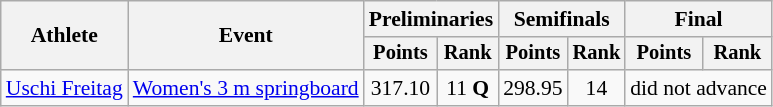<table class=wikitable style="font-size:90%">
<tr>
<th rowspan="2">Athlete</th>
<th rowspan="2">Event</th>
<th colspan="2">Preliminaries</th>
<th colspan="2">Semifinals</th>
<th colspan="2">Final</th>
</tr>
<tr style="font-size:95%">
<th>Points</th>
<th>Rank</th>
<th>Points</th>
<th>Rank</th>
<th>Points</th>
<th>Rank</th>
</tr>
<tr align=center>
<td align=left><a href='#'>Uschi Freitag</a></td>
<td align=left><a href='#'>Women's 3 m springboard</a></td>
<td>317.10</td>
<td>11 <strong>Q</strong></td>
<td>298.95</td>
<td>14</td>
<td colspan=2>did not advance</td>
</tr>
</table>
